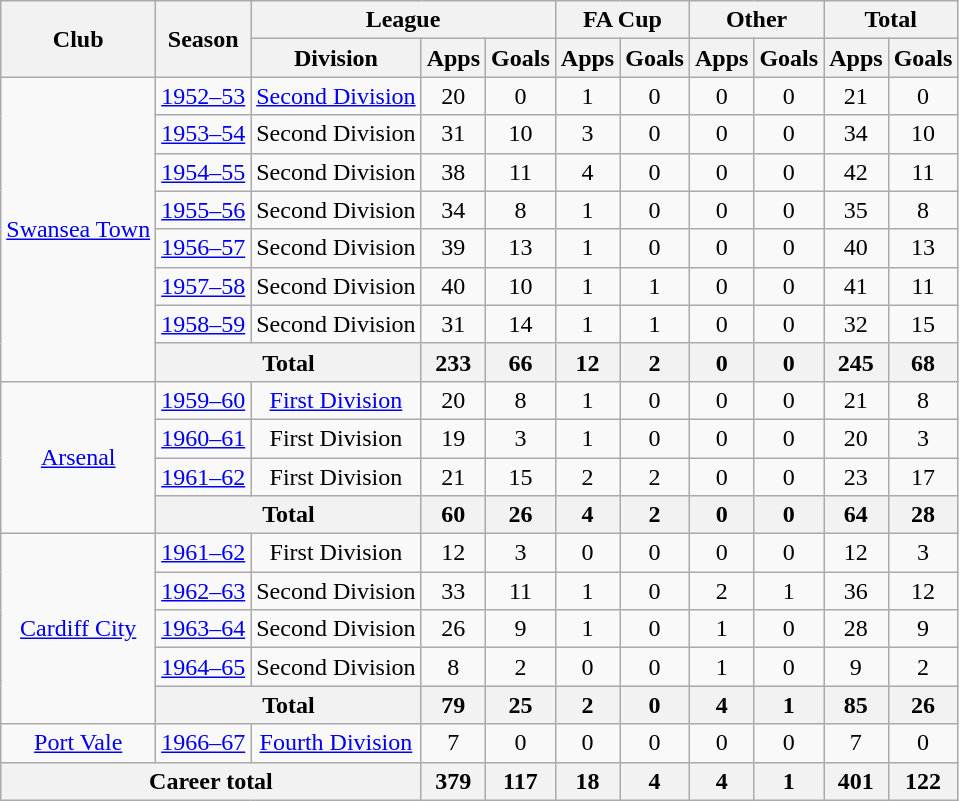<table class="wikitable" style="text-align: center;">
<tr>
<th rowspan="2">Club</th>
<th rowspan="2">Season</th>
<th colspan="3">League</th>
<th colspan="2">FA Cup</th>
<th colspan="2">Other</th>
<th colspan="2">Total</th>
</tr>
<tr>
<th>Division</th>
<th>Apps</th>
<th>Goals</th>
<th>Apps</th>
<th>Goals</th>
<th>Apps</th>
<th>Goals</th>
<th>Apps</th>
<th>Goals</th>
</tr>
<tr>
<td rowspan="8"><a href='#'>Swansea Town</a></td>
<td><a href='#'>1952–53</a></td>
<td><a href='#'>Second Division</a></td>
<td>20</td>
<td>0</td>
<td>1</td>
<td>0</td>
<td>0</td>
<td>0</td>
<td>21</td>
<td>0</td>
</tr>
<tr>
<td><a href='#'>1953–54</a></td>
<td>Second Division</td>
<td>31</td>
<td>10</td>
<td>3</td>
<td>0</td>
<td>0</td>
<td>0</td>
<td>34</td>
<td>10</td>
</tr>
<tr>
<td><a href='#'>1954–55</a></td>
<td>Second Division</td>
<td>38</td>
<td>11</td>
<td>4</td>
<td>0</td>
<td>0</td>
<td>0</td>
<td>42</td>
<td>11</td>
</tr>
<tr>
<td><a href='#'>1955–56</a></td>
<td>Second Division</td>
<td>34</td>
<td>8</td>
<td>1</td>
<td>0</td>
<td>0</td>
<td>0</td>
<td>35</td>
<td>8</td>
</tr>
<tr>
<td><a href='#'>1956–57</a></td>
<td>Second Division</td>
<td>39</td>
<td>13</td>
<td>1</td>
<td>0</td>
<td>0</td>
<td>0</td>
<td>40</td>
<td>13</td>
</tr>
<tr>
<td><a href='#'>1957–58</a></td>
<td>Second Division</td>
<td>40</td>
<td>10</td>
<td>1</td>
<td>1</td>
<td>0</td>
<td>0</td>
<td>41</td>
<td>11</td>
</tr>
<tr>
<td><a href='#'>1958–59</a></td>
<td>Second Division</td>
<td>31</td>
<td>14</td>
<td>1</td>
<td>1</td>
<td>0</td>
<td>0</td>
<td>32</td>
<td>15</td>
</tr>
<tr>
<th colspan="2">Total</th>
<th>233</th>
<th>66</th>
<th>12</th>
<th>2</th>
<th>0</th>
<th>0</th>
<th>245</th>
<th>68</th>
</tr>
<tr>
<td rowspan="4"><a href='#'>Arsenal</a></td>
<td><a href='#'>1959–60</a></td>
<td><a href='#'>First Division</a></td>
<td>20</td>
<td>8</td>
<td>1</td>
<td>0</td>
<td>0</td>
<td>0</td>
<td>21</td>
<td>8</td>
</tr>
<tr>
<td><a href='#'>1960–61</a></td>
<td>First Division</td>
<td>19</td>
<td>3</td>
<td>1</td>
<td>0</td>
<td>0</td>
<td>0</td>
<td>20</td>
<td>3</td>
</tr>
<tr>
<td><a href='#'>1961–62</a></td>
<td>First Division</td>
<td>21</td>
<td>15</td>
<td>2</td>
<td>2</td>
<td>0</td>
<td>0</td>
<td>23</td>
<td>17</td>
</tr>
<tr>
<th colspan="2">Total</th>
<th>60</th>
<th>26</th>
<th>4</th>
<th>2</th>
<th>0</th>
<th>0</th>
<th>64</th>
<th>28</th>
</tr>
<tr>
<td rowspan="5"><a href='#'>Cardiff City</a></td>
<td><a href='#'>1961–62</a></td>
<td>First Division</td>
<td>12</td>
<td>3</td>
<td>0</td>
<td>0</td>
<td>0</td>
<td>0</td>
<td>12</td>
<td>3</td>
</tr>
<tr>
<td><a href='#'>1962–63</a></td>
<td>Second Division</td>
<td>33</td>
<td>11</td>
<td>1</td>
<td>0</td>
<td>2</td>
<td>1</td>
<td>36</td>
<td>12</td>
</tr>
<tr>
<td><a href='#'>1963–64</a></td>
<td>Second Division</td>
<td>26</td>
<td>9</td>
<td>1</td>
<td>0</td>
<td>1</td>
<td>0</td>
<td>28</td>
<td>9</td>
</tr>
<tr>
<td><a href='#'>1964–65</a></td>
<td>Second Division</td>
<td>8</td>
<td>2</td>
<td>0</td>
<td>0</td>
<td>1</td>
<td>0</td>
<td>9</td>
<td>2</td>
</tr>
<tr>
<th colspan="2">Total</th>
<th>79</th>
<th>25</th>
<th>2</th>
<th>0</th>
<th>4</th>
<th>1</th>
<th>85</th>
<th>26</th>
</tr>
<tr>
<td><a href='#'>Port Vale</a></td>
<td><a href='#'>1966–67</a></td>
<td><a href='#'>Fourth Division</a></td>
<td>7</td>
<td>0</td>
<td>0</td>
<td>0</td>
<td>0</td>
<td>0</td>
<td>7</td>
<td>0</td>
</tr>
<tr>
<th colspan="3">Career total</th>
<th>379</th>
<th>117</th>
<th>18</th>
<th>4</th>
<th>4</th>
<th>1</th>
<th>401</th>
<th>122</th>
</tr>
</table>
